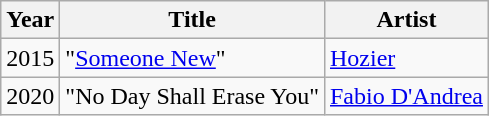<table class="wikitable">
<tr>
<th scope="col">Year</th>
<th scope="col">Title</th>
<th scope="col">Artist</th>
</tr>
<tr>
<td>2015</td>
<td>"<a href='#'>Someone New</a>"</td>
<td><a href='#'>Hozier</a></td>
</tr>
<tr>
<td>2020</td>
<td>"No Day Shall Erase You"</td>
<td><a href='#'>Fabio D'Andrea</a></td>
</tr>
</table>
